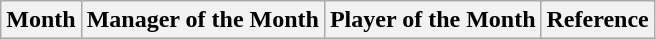<table class="wikitable">
<tr>
<th rowspan="1">Month</th>
<th colspan="2">Manager of the Month</th>
<th colspan="2">Player of the Month</th>
<th rowspan="1">Reference</th>
</tr>
</table>
